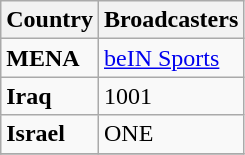<table class="wikitable" border="1">
<tr>
<th>Country</th>
<th>Broadcasters</th>
</tr>
<tr>
<td><strong>MENA</strong></td>
<td><a href='#'>beIN Sports</a></td>
</tr>
<tr>
<td><strong>Iraq</strong></td>
<td>1001</td>
</tr>
<tr>
<td><strong>Israel</strong></td>
<td>ONE</td>
</tr>
<tr>
</tr>
</table>
